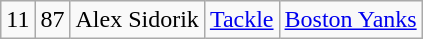<table class="wikitable" style="text-align:center">
<tr>
<td>11</td>
<td>87</td>
<td>Alex Sidorik</td>
<td><a href='#'>Tackle</a></td>
<td><a href='#'>Boston Yanks</a></td>
</tr>
</table>
